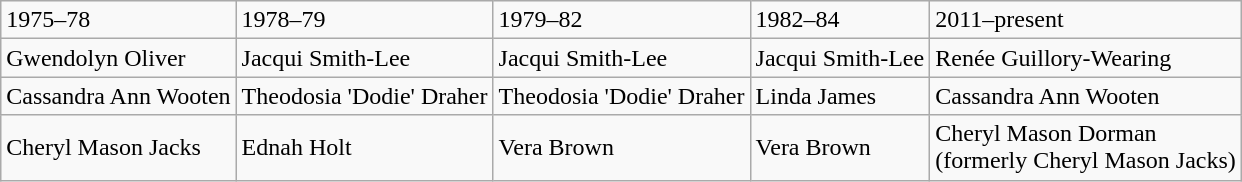<table class="wikitable">
<tr>
<td>1975–78</td>
<td>1978–79</td>
<td>1979–82</td>
<td>1982–84</td>
<td>2011–present</td>
</tr>
<tr>
<td>Gwendolyn Oliver</td>
<td>Jacqui Smith-Lee</td>
<td>Jacqui Smith-Lee</td>
<td>Jacqui Smith-Lee</td>
<td>Renée Guillory-Wearing</td>
</tr>
<tr>
<td>Cassandra Ann Wooten</td>
<td>Theodosia 'Dodie' Draher</td>
<td>Theodosia 'Dodie' Draher</td>
<td>Linda James</td>
<td>Cassandra Ann Wooten</td>
</tr>
<tr>
<td>Cheryl Mason Jacks</td>
<td>Ednah Holt</td>
<td>Vera Brown</td>
<td>Vera Brown</td>
<td>Cheryl Mason Dorman<br>(formerly Cheryl Mason Jacks)</td>
</tr>
</table>
